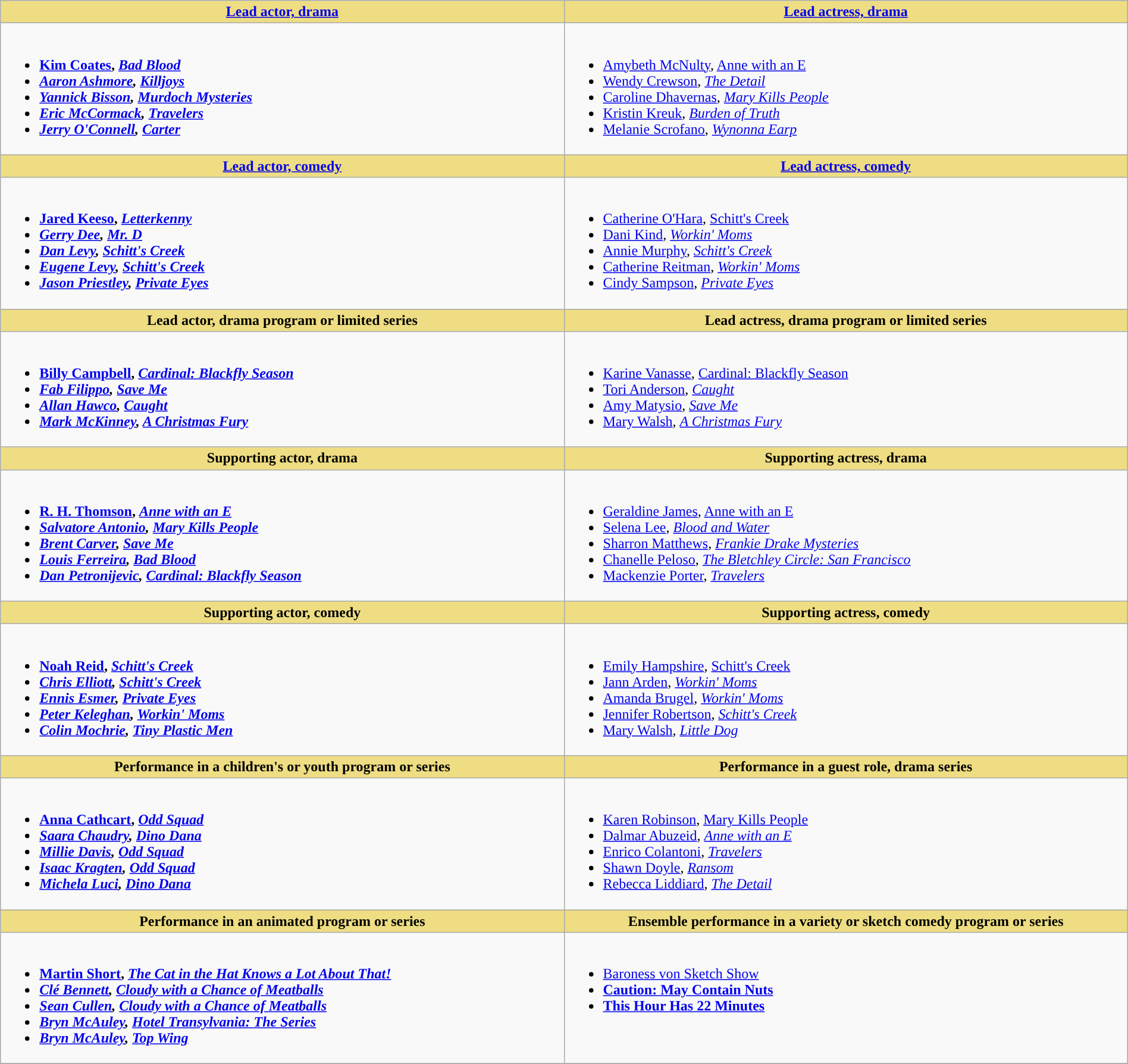<table class=wikitable width="100%">
<tr>
<th style="background:#EEDD82; width:50%"><a href='#'>Lead actor, drama</a></th>
<th style="background:#EEDD82; width:50%"><a href='#'>Lead actress, drama</a></th>
</tr>
<tr>
<td valign="top"><br><ul><li> <strong><a href='#'>Kim Coates</a>, <em><a href='#'>Bad Blood</a><strong><em></li><li><a href='#'>Aaron Ashmore</a>, </em><a href='#'>Killjoys</a><em></li><li><a href='#'>Yannick Bisson</a>, </em><a href='#'>Murdoch Mysteries</a><em></li><li><a href='#'>Eric McCormack</a>, </em><a href='#'>Travelers</a><em></li><li><a href='#'>Jerry O'Connell</a>, </em><a href='#'>Carter</a><em></li></ul></td>
<td valign="top"><br><ul><li> </strong><a href='#'>Amybeth McNulty</a>, </em><a href='#'>Anne with an E</a></em></strong></li><li><a href='#'>Wendy Crewson</a>, <em><a href='#'>The Detail</a></em></li><li><a href='#'>Caroline Dhavernas</a>, <em><a href='#'>Mary Kills People</a></em></li><li><a href='#'>Kristin Kreuk</a>, <em><a href='#'>Burden of Truth</a></em></li><li><a href='#'>Melanie Scrofano</a>, <em><a href='#'>Wynonna Earp</a></em></li></ul></td>
</tr>
<tr>
<th style="background:#EEDD82; width:50%"><a href='#'>Lead actor, comedy</a></th>
<th style="background:#EEDD82; width:50%"><a href='#'>Lead actress, comedy</a></th>
</tr>
<tr>
<td valign="top"><br><ul><li> <strong><a href='#'>Jared Keeso</a>, <em><a href='#'>Letterkenny</a><strong><em></li><li><a href='#'>Gerry Dee</a>, </em><a href='#'>Mr. D</a><em></li><li><a href='#'>Dan Levy</a>, </em><a href='#'>Schitt's Creek</a><em></li><li><a href='#'>Eugene Levy</a>, </em><a href='#'>Schitt's Creek</a><em></li><li><a href='#'>Jason Priestley</a>, </em><a href='#'>Private Eyes</a><em></li></ul></td>
<td valign="top"><br><ul><li> </strong><a href='#'>Catherine O'Hara</a>, </em><a href='#'>Schitt's Creek</a></em></strong></li><li><a href='#'>Dani Kind</a>, <em><a href='#'>Workin' Moms</a></em></li><li><a href='#'>Annie Murphy</a>, <em><a href='#'>Schitt's Creek</a></em></li><li><a href='#'>Catherine Reitman</a>, <em><a href='#'>Workin' Moms</a></em></li><li><a href='#'>Cindy Sampson</a>, <em><a href='#'>Private Eyes</a></em></li></ul></td>
</tr>
<tr>
<th style="background:#EEDD82; width:50%">Lead actor, drama program or limited series</th>
<th style="background:#EEDD82; width:50%">Lead actress, drama program or limited series</th>
</tr>
<tr>
<td valign="top"><br><ul><li> <strong><a href='#'>Billy Campbell</a>, <em><a href='#'>Cardinal: Blackfly Season</a><strong><em></li><li><a href='#'>Fab Filippo</a>, </em><a href='#'>Save Me</a><em></li><li><a href='#'>Allan Hawco</a>, </em><a href='#'>Caught</a><em></li><li><a href='#'>Mark McKinney</a>, </em><a href='#'>A Christmas Fury</a><em></li></ul></td>
<td valign="top"><br><ul><li> </strong><a href='#'>Karine Vanasse</a>, </em><a href='#'>Cardinal: Blackfly Season</a></em></strong></li><li><a href='#'>Tori Anderson</a>, <em><a href='#'>Caught</a></em></li><li><a href='#'>Amy Matysio</a>, <em><a href='#'>Save Me</a></em></li><li><a href='#'>Mary Walsh</a>, <em><a href='#'>A Christmas Fury</a></em></li></ul></td>
</tr>
<tr>
<th style="background:#EEDD82; width:50%">Supporting actor, drama</th>
<th style="background:#EEDD82; width:50%">Supporting actress, drama</th>
</tr>
<tr>
<td valign="top"><br><ul><li> <strong><a href='#'>R. H. Thomson</a>, <em><a href='#'>Anne with an E</a><strong><em></li><li><a href='#'>Salvatore Antonio</a>, </em><a href='#'>Mary Kills People</a><em></li><li><a href='#'>Brent Carver</a>, </em><a href='#'>Save Me</a><em></li><li><a href='#'>Louis Ferreira</a>, </em><a href='#'>Bad Blood</a><em></li><li><a href='#'>Dan Petronijevic</a>, </em><a href='#'>Cardinal: Blackfly Season</a><em></li></ul></td>
<td valign="top"><br><ul><li> </strong><a href='#'>Geraldine James</a>, </em><a href='#'>Anne with an E</a></em></strong></li><li><a href='#'>Selena Lee</a>, <em><a href='#'>Blood and Water</a></em></li><li><a href='#'>Sharron Matthews</a>, <em><a href='#'>Frankie Drake Mysteries</a></em></li><li><a href='#'>Chanelle Peloso</a>, <em><a href='#'>The Bletchley Circle: San Francisco</a></em></li><li><a href='#'>Mackenzie Porter</a>, <em><a href='#'>Travelers</a></em></li></ul></td>
</tr>
<tr>
<th style="background:#EEDD82; width:50%">Supporting actor, comedy</th>
<th style="background:#EEDD82; width:50%">Supporting actress, comedy</th>
</tr>
<tr>
<td valign="top"><br><ul><li> <strong><a href='#'>Noah Reid</a>, <em><a href='#'>Schitt's Creek</a><strong><em></li><li><a href='#'>Chris Elliott</a>, </em><a href='#'>Schitt's Creek</a><em></li><li><a href='#'>Ennis Esmer</a>, </em><a href='#'>Private Eyes</a><em></li><li><a href='#'>Peter Keleghan</a>, </em><a href='#'>Workin' Moms</a><em></li><li><a href='#'>Colin Mochrie</a>, </em><a href='#'>Tiny Plastic Men</a><em></li></ul></td>
<td valign="top"><br><ul><li> </strong><a href='#'>Emily Hampshire</a>, </em><a href='#'>Schitt's Creek</a></em></strong></li><li><a href='#'>Jann Arden</a>, <em><a href='#'>Workin' Moms</a></em></li><li><a href='#'>Amanda Brugel</a>, <em><a href='#'>Workin' Moms</a></em></li><li><a href='#'>Jennifer Robertson</a>, <em><a href='#'>Schitt's Creek</a></em></li><li><a href='#'>Mary Walsh</a>, <em><a href='#'>Little Dog</a></em></li></ul></td>
</tr>
<tr>
<th style="background:#EEDD82; width:50%">Performance in a children's or youth program or series</th>
<th style="background:#EEDD82; width:50%">Performance in a guest role, drama series</th>
</tr>
<tr>
<td valign="top"><br><ul><li> <strong><a href='#'>Anna Cathcart</a>, <em><a href='#'>Odd Squad</a><strong><em></li><li><a href='#'>Saara Chaudry</a>, </em><a href='#'>Dino Dana</a><em></li><li><a href='#'>Millie Davis</a>, </em><a href='#'>Odd Squad</a><em></li><li><a href='#'>Isaac Kragten</a>, </em><a href='#'>Odd Squad</a><em></li><li><a href='#'>Michela Luci</a>, </em><a href='#'>Dino Dana</a><em></li></ul></td>
<td valign="top"><br><ul><li> </strong><a href='#'>Karen Robinson</a>, </em><a href='#'>Mary Kills People</a></em></strong></li><li><a href='#'>Dalmar Abuzeid</a>, <em><a href='#'>Anne with an E</a></em></li><li><a href='#'>Enrico Colantoni</a>, <em><a href='#'>Travelers</a></em></li><li><a href='#'>Shawn Doyle</a>, <em><a href='#'>Ransom</a></em></li><li><a href='#'>Rebecca Liddiard</a>, <em><a href='#'>The Detail</a></em></li></ul></td>
</tr>
<tr>
<th style="background:#EEDD82; width:50%">Performance in an animated program or series</th>
<th style="background:#EEDD82; width:50%">Ensemble performance in a variety or sketch comedy program or series</th>
</tr>
<tr>
<td valign="top"><br><ul><li> <strong><a href='#'>Martin Short</a>, <em><a href='#'>The Cat in the Hat Knows a Lot About That!</a><strong><em></li><li><a href='#'>Clé Bennett</a>, </em><a href='#'>Cloudy with a Chance of Meatballs</a><em></li><li><a href='#'>Sean Cullen</a>, </em><a href='#'>Cloudy with a Chance of Meatballs</a><em></li><li><a href='#'>Bryn McAuley</a>, </em><a href='#'>Hotel Transylvania: The Series</a><em></li><li><a href='#'>Bryn McAuley</a>, </em><a href='#'>Top Wing</a><em></li></ul></td>
<td valign="top"><br><ul><li> </em></strong><a href='#'>Baroness von Sketch Show</a><strong><em></li><li></em><a href='#'>Caution: May Contain Nuts</a><em></li><li></em><a href='#'>This Hour Has 22 Minutes</a><em></li></ul></td>
</tr>
<tr>
</tr>
</table>
